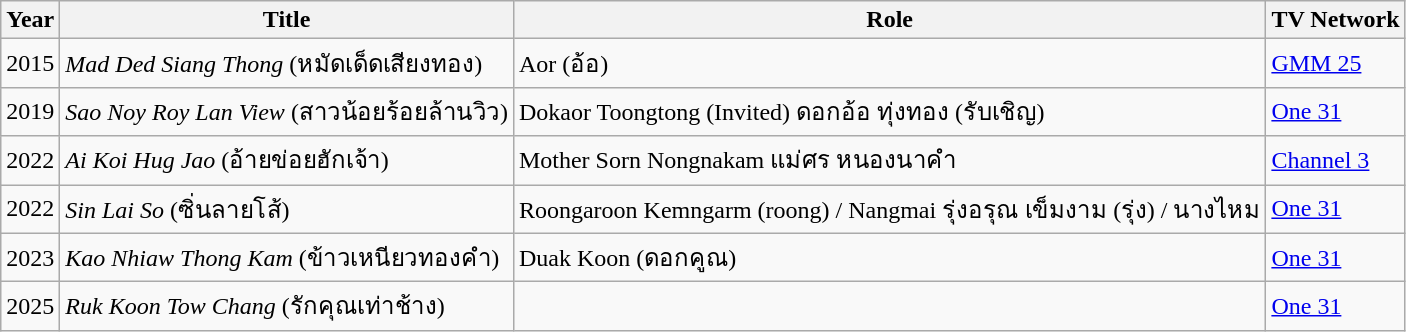<table class="wikitable">
<tr>
<th>Year</th>
<th>Title</th>
<th>Role</th>
<th>TV Network</th>
</tr>
<tr>
<td>2015</td>
<td><em>Mad Ded Siang Thong</em> (หมัดเด็ดเสียงทอง)</td>
<td>Aor (อ้อ)</td>
<td><a href='#'>GMM 25</a></td>
</tr>
<tr>
<td>2019</td>
<td><em>Sao Noy Roy Lan View</em> (สาวน้อยร้อยล้านวิว)</td>
<td>Dokaor Toongtong (Invited) ดอกอ้อ ทุ่งทอง (รับเชิญ)</td>
<td><a href='#'>One 31</a></td>
</tr>
<tr>
<td>2022</td>
<td><em>Ai Koi Hug Jao</em> (อ้ายข่อยฮักเจ้า)</td>
<td>Mother Sorn Nongnakam แม่ศร หนองนาคำ</td>
<td><a href='#'>Channel 3</a></td>
</tr>
<tr>
<td>2022</td>
<td><em>Sin Lai So</em> (ซิ่นลายโส้)</td>
<td>Roongaroon Kemngarm (roong) / Nangmai รุ่งอรุณ เข็มงาม (รุ่ง) / นางไหม</td>
<td><a href='#'>One 31</a></td>
</tr>
<tr>
<td>2023</td>
<td><em>Kao Nhiaw Thong Kam</em> (ข้าวเหนียวทองคำ)</td>
<td>Duak Koon (ดอกคูณ)</td>
<td><a href='#'>One 31</a></td>
</tr>
<tr>
<td>2025</td>
<td><em>Ruk Koon Tow Chang</em> (รักคุณเท่าช้าง)</td>
<td></td>
<td><a href='#'>One 31</a></td>
</tr>
</table>
